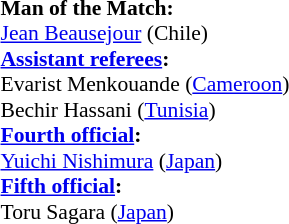<table width=50% style="font-size: 90%">
<tr>
<td><br><strong>Man of the Match:</strong>
<br><a href='#'>Jean Beausejour</a> (Chile)<br><strong><a href='#'>Assistant referees</a>:</strong>
<br>Evarist Menkouande (<a href='#'>Cameroon</a>)
<br>Bechir Hassani (<a href='#'>Tunisia</a>)
<br><strong><a href='#'>Fourth official</a>:</strong>
<br><a href='#'>Yuichi Nishimura</a> (<a href='#'>Japan</a>)
<br><strong><a href='#'>Fifth official</a>:</strong>
<br>Toru Sagara (<a href='#'>Japan</a>)</td>
</tr>
</table>
